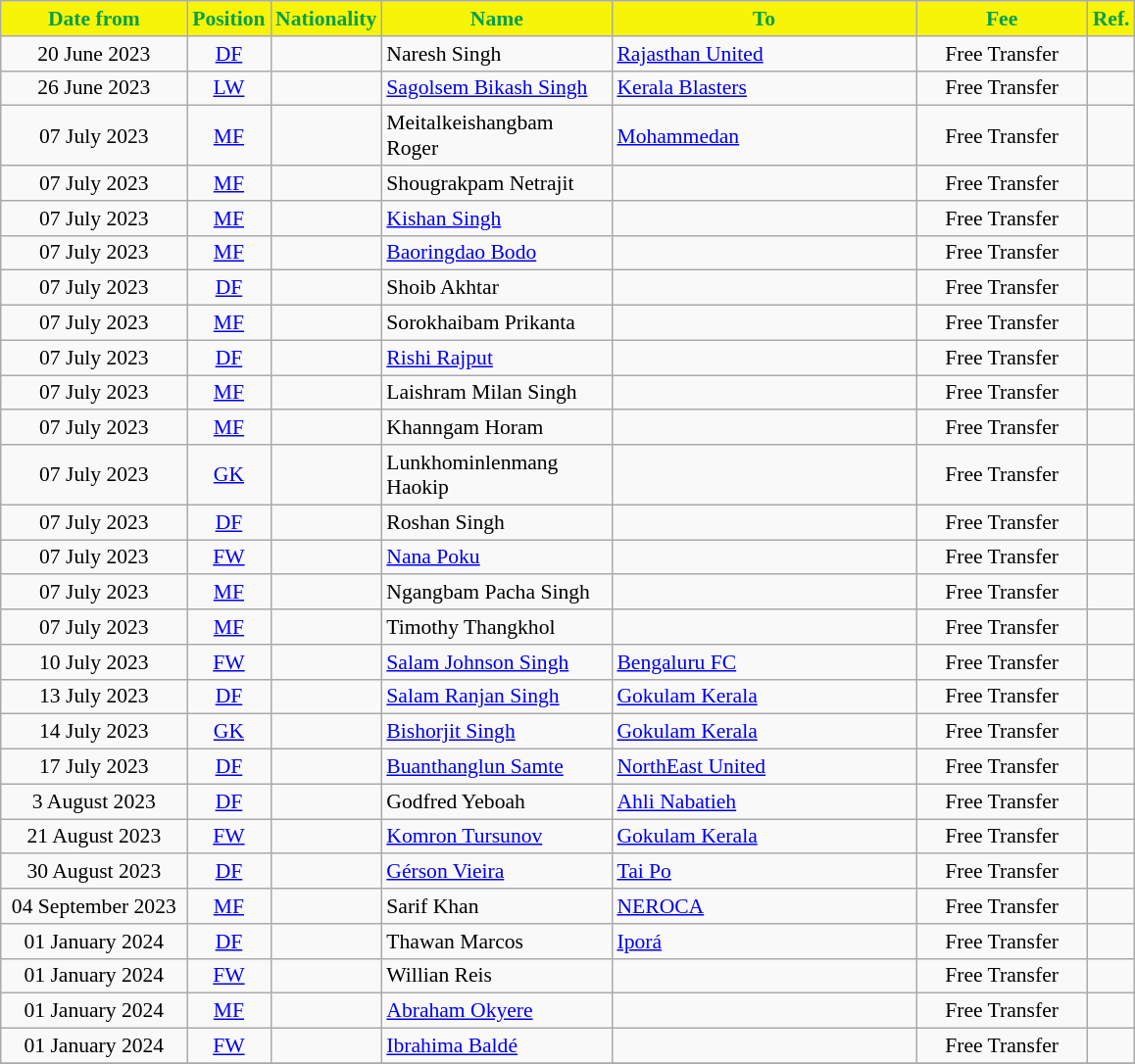<table class="wikitable"  style="text-align:center; font-size:90%; ">
<tr>
<th style="background:#F7F408; color:#00A050; width:120px;">Date from</th>
<th style="background:#F7F408; color:#00A050; width:50px;">Position</th>
<th style="background:#F7F408; color:#00A050; width:50px;">Nationality</th>
<th style="background:#F7F408; color:#00A050; width:150px;">Name</th>
<th style="background:#F7F408; color:#00A050; width:200px;">To</th>
<th style="background:#F7F408; color:#00A050; width:110px;">Fee</th>
<th style="background:#F7F408; color:#00A050; width:25px;">Ref.</th>
</tr>
<tr>
<td>20 June 2023</td>
<td style="text-align:center;"><a href='#'>DF</a></td>
<td style="text-align:center;"></td>
<td style="text-align:left;">Naresh Singh</td>
<td style="text-align:left;"><a href='#'>Rajasthan United</a></td>
<td>Free Transfer</td>
<td></td>
</tr>
<tr>
<td>26 June 2023</td>
<td style="text-align:center;"><a href='#'>LW</a></td>
<td style="text-align:center;"></td>
<td style="text-align:left;"><a href='#'>Sagolsem Bikash Singh</a></td>
<td style="text-align:left;"><a href='#'>Kerala Blasters</a></td>
<td>Free Transfer</td>
<td></td>
</tr>
<tr>
<td>07 July 2023</td>
<td style="text-align:center;"><a href='#'>MF</a></td>
<td style="text-align:center;"></td>
<td style="text-align:left;">Meitalkeishangbam Roger</td>
<td style="text-align:left;"><a href='#'>Mohammedan</a></td>
<td>Free Transfer</td>
<td></td>
</tr>
<tr>
<td>07 July 2023</td>
<td style="text-align:center;"><a href='#'>MF</a></td>
<td style="text-align:center;"></td>
<td style="text-align:left;">Shougrakpam Netrajit</td>
<td style="text-align:left;"></td>
<td>Free Transfer</td>
<td></td>
</tr>
<tr>
<td>07 July 2023</td>
<td style="text-align:center;"><a href='#'>MF</a></td>
<td style="text-align:center;"></td>
<td style="text-align:left;"><a href='#'>Kishan Singh</a></td>
<td style="text-align:left;"></td>
<td>Free Transfer</td>
<td></td>
</tr>
<tr>
<td>07 July 2023</td>
<td style="text-align:center;"><a href='#'>MF</a></td>
<td style="text-align:center;"></td>
<td style="text-align:left;"><a href='#'>Baoringdao Bodo</a></td>
<td style="text-align:left;"></td>
<td>Free Transfer</td>
<td></td>
</tr>
<tr>
<td>07 July 2023</td>
<td style="text-align:center;"><a href='#'>DF</a></td>
<td style="text-align:center;"></td>
<td style="text-align:left;">Shoib Akhtar</td>
<td style="text-align:left;"></td>
<td>Free Transfer</td>
<td></td>
</tr>
<tr>
<td>07 July 2023</td>
<td style="text-align:center;"><a href='#'>MF</a></td>
<td style="text-align:center;"></td>
<td style="text-align:left;">Sorokhaibam Prikanta</td>
<td style="text-align:left;"></td>
<td>Free Transfer</td>
<td></td>
</tr>
<tr>
<td>07 July 2023</td>
<td style="text-align:center;"><a href='#'>DF</a></td>
<td style="text-align:center;"></td>
<td style="text-align:left;"><a href='#'>Rishi Rajput</a></td>
<td style="text-align:left;"></td>
<td>Free Transfer</td>
<td></td>
</tr>
<tr>
<td>07 July 2023</td>
<td style="text-align:center;"><a href='#'>MF</a></td>
<td style="text-align:center;"></td>
<td style="text-align:left;">Laishram Milan Singh</td>
<td style="text-align:left;"></td>
<td>Free Transfer</td>
<td></td>
</tr>
<tr>
<td>07 July 2023</td>
<td style="text-align:center;"><a href='#'>MF</a></td>
<td style="text-align:center;"></td>
<td style="text-align:left;">Khanngam Horam</td>
<td style="text-align:left;"></td>
<td>Free Transfer</td>
<td></td>
</tr>
<tr>
<td>07 July 2023</td>
<td style="text-align:center;"><a href='#'>GK</a></td>
<td style="text-align:center;"></td>
<td style="text-align:left;">Lunkhominlenmang Haokip</td>
<td style="text-align:left;"></td>
<td>Free Transfer</td>
<td></td>
</tr>
<tr>
<td>07 July 2023</td>
<td style="text-align:center;"><a href='#'>DF</a></td>
<td style="text-align:center;"></td>
<td style="text-align:left;">Roshan Singh</td>
<td style="text-align:left;"></td>
<td>Free Transfer</td>
<td></td>
</tr>
<tr>
<td>07 July 2023</td>
<td style="text-align:center;"><a href='#'>FW</a></td>
<td style="text-align:center;"></td>
<td style="text-align:left;"><a href='#'>Nana Poku</a></td>
<td style="text-align:left;"></td>
<td>Free Transfer</td>
<td></td>
</tr>
<tr>
<td>07 July 2023</td>
<td style="text-align:center;"><a href='#'>MF</a></td>
<td style="text-align:center;"></td>
<td style="text-align:left;">Ngangbam Pacha Singh</td>
<td style="text-align:left;"></td>
<td>Free Transfer</td>
<td></td>
</tr>
<tr>
<td>07 July 2023</td>
<td style="text-align:center;"><a href='#'>MF</a></td>
<td style="text-align:center;"></td>
<td style="text-align:left;">Timothy Thangkhol</td>
<td style="text-align:left;"></td>
<td>Free Transfer</td>
<td></td>
</tr>
<tr>
<td>10 July 2023</td>
<td style="text-align:center;"><a href='#'>FW</a></td>
<td style="text-align:center;"></td>
<td style="text-align:left;"><a href='#'>Salam Johnson Singh</a></td>
<td style="text-align:left;"><a href='#'>Bengaluru FC</a></td>
<td>Free Transfer</td>
<td></td>
</tr>
<tr>
<td>13 July 2023</td>
<td style="text-align:center;"><a href='#'>DF</a></td>
<td style="text-align:center;"></td>
<td style="text-align:left;"><a href='#'>Salam Ranjan Singh</a></td>
<td style="text-align:left;"><a href='#'>Gokulam Kerala</a></td>
<td>Free Transfer</td>
<td></td>
</tr>
<tr>
<td>14 July 2023</td>
<td style="text-align:center;"><a href='#'>GK</a></td>
<td style="text-align:center;"></td>
<td style="text-align:left;"><a href='#'>Bishorjit Singh</a></td>
<td style="text-align:left;"><a href='#'>Gokulam Kerala</a></td>
<td>Free Transfer</td>
<td></td>
</tr>
<tr>
<td>17 July 2023</td>
<td style="text-align:center;"><a href='#'>DF</a></td>
<td style="text-align:center;"></td>
<td style="text-align:left;"><a href='#'>Buanthanglun Samte</a></td>
<td style="text-align:left;"><a href='#'>NorthEast United</a></td>
<td>Free Transfer</td>
<td></td>
</tr>
<tr>
<td>3 August 2023</td>
<td style="text-align:center;"><a href='#'>DF</a></td>
<td style="text-align:center;"></td>
<td style="text-align:left;">Godfred Yeboah</td>
<td style="text-align:left;"> <a href='#'>Ahli Nabatieh</a></td>
<td>Free Transfer</td>
<td></td>
</tr>
<tr>
<td>21 August 2023</td>
<td style="text-align:center;"><a href='#'>FW</a></td>
<td style="text-align:center;"></td>
<td style="text-align:left;"><a href='#'>Komron Tursunov</a></td>
<td style="text-align:left;"><a href='#'>Gokulam Kerala</a></td>
<td>Free Transfer</td>
<td></td>
</tr>
<tr>
<td>30 August 2023</td>
<td style="text-align:center;"><a href='#'>DF</a></td>
<td style="text-align:center;"></td>
<td style="text-align:left;"><a href='#'>Gérson Vieira</a></td>
<td style="text-align:left;"> <a href='#'>Tai Po</a></td>
<td>Free Transfer</td>
<td></td>
</tr>
<tr>
<td>04 September 2023</td>
<td style="text-align:center;"><a href='#'>MF</a></td>
<td style="text-align:center;"></td>
<td style="text-align:left;">Sarif Khan</td>
<td style="text-align:left;"><a href='#'>NEROCA</a></td>
<td>Free Transfer</td>
<td></td>
</tr>
<tr>
<td>01 January 2024</td>
<td style="text-align:center;"><a href='#'>DF</a></td>
<td style="text-align:center;"></td>
<td style="text-align:left;">Thawan Marcos</td>
<td style="text-align:left;"> <a href='#'>Iporá</a></td>
<td>Free Transfer</td>
<td></td>
</tr>
<tr>
<td>01 January 2024</td>
<td style="text-align:center;"><a href='#'>FW</a></td>
<td style="text-align:center;"></td>
<td style="text-align:left;">Willian Reis</td>
<td style="text-align:left;"></td>
<td>Free Transfer</td>
<td></td>
</tr>
<tr>
<td>01 January 2024</td>
<td style="text-align:center;"><a href='#'>MF</a></td>
<td style="text-align:center;"></td>
<td style="text-align:left;"><a href='#'>Abraham Okyere</a></td>
<td style="text-align:left;"></td>
<td>Free Transfer</td>
<td></td>
</tr>
<tr>
<td>01 January 2024</td>
<td style="text-align:center;"><a href='#'>FW</a></td>
<td style="text-align:center;"></td>
<td style="text-align:left;"><a href='#'>Ibrahima Baldé</a></td>
<td style="text-align:left;"></td>
<td>Free Transfer</td>
<td></td>
</tr>
<tr>
</tr>
</table>
